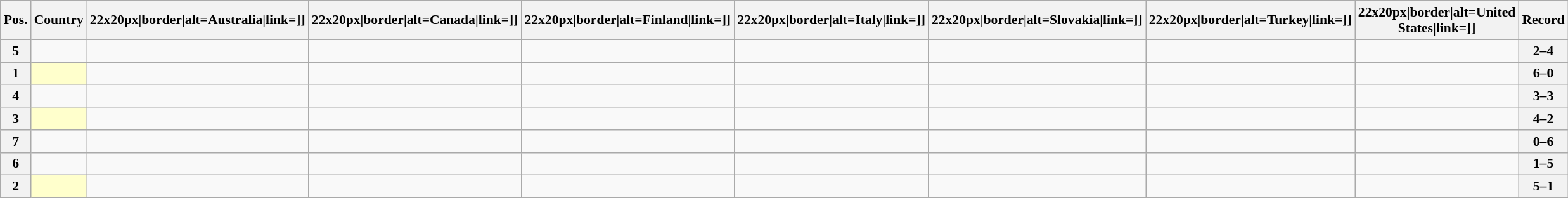<table class="wikitable sortable nowrap" style="text-align:center; font-size:0.9em;">
<tr>
<th>Pos.</th>
<th>Country</th>
<th [[Image:>22x20px|border|alt=Australia|link=]]</th>
<th [[Image:>22x20px|border|alt=Canada|link=]]</th>
<th [[Image:>22x20px|border|alt=Finland|link=]]</th>
<th [[Image:>22x20px|border|alt=Italy|link=]]</th>
<th [[Image:>22x20px|border|alt=Slovakia|link=]]</th>
<th [[Image:>22x20px|border|alt=Turkey|link=]]</th>
<th [[Image:>22x20px|border|alt=United States|link=]]</th>
<th>Record</th>
</tr>
<tr>
<th>5</th>
<td style="text-align:left;"></td>
<td></td>
<td></td>
<td></td>
<td></td>
<td></td>
<td></td>
<td></td>
<th>2–4</th>
</tr>
<tr>
<th>1</th>
<td style="text-align:left; background:#ffffcc;"></td>
<td></td>
<td></td>
<td></td>
<td></td>
<td></td>
<td></td>
<td></td>
<th>6–0</th>
</tr>
<tr>
<th>4</th>
<td style="text-align:left;"></td>
<td></td>
<td></td>
<td></td>
<td></td>
<td></td>
<td></td>
<td></td>
<th>3–3</th>
</tr>
<tr>
<th>3</th>
<td style="text-align:left; background:#ffffcc;"></td>
<td></td>
<td></td>
<td></td>
<td></td>
<td></td>
<td></td>
<td></td>
<th>4–2</th>
</tr>
<tr>
<th>7</th>
<td style="text-align:left;"></td>
<td></td>
<td></td>
<td></td>
<td></td>
<td></td>
<td></td>
<td></td>
<th>0–6</th>
</tr>
<tr>
<th>6</th>
<td style="text-align:left;"></td>
<td></td>
<td></td>
<td></td>
<td></td>
<td></td>
<td></td>
<td></td>
<th>1–5</th>
</tr>
<tr>
<th>2</th>
<td style="text-align:left; background:#ffffcc;"></td>
<td></td>
<td></td>
<td></td>
<td></td>
<td></td>
<td></td>
<td></td>
<th>5–1</th>
</tr>
</table>
